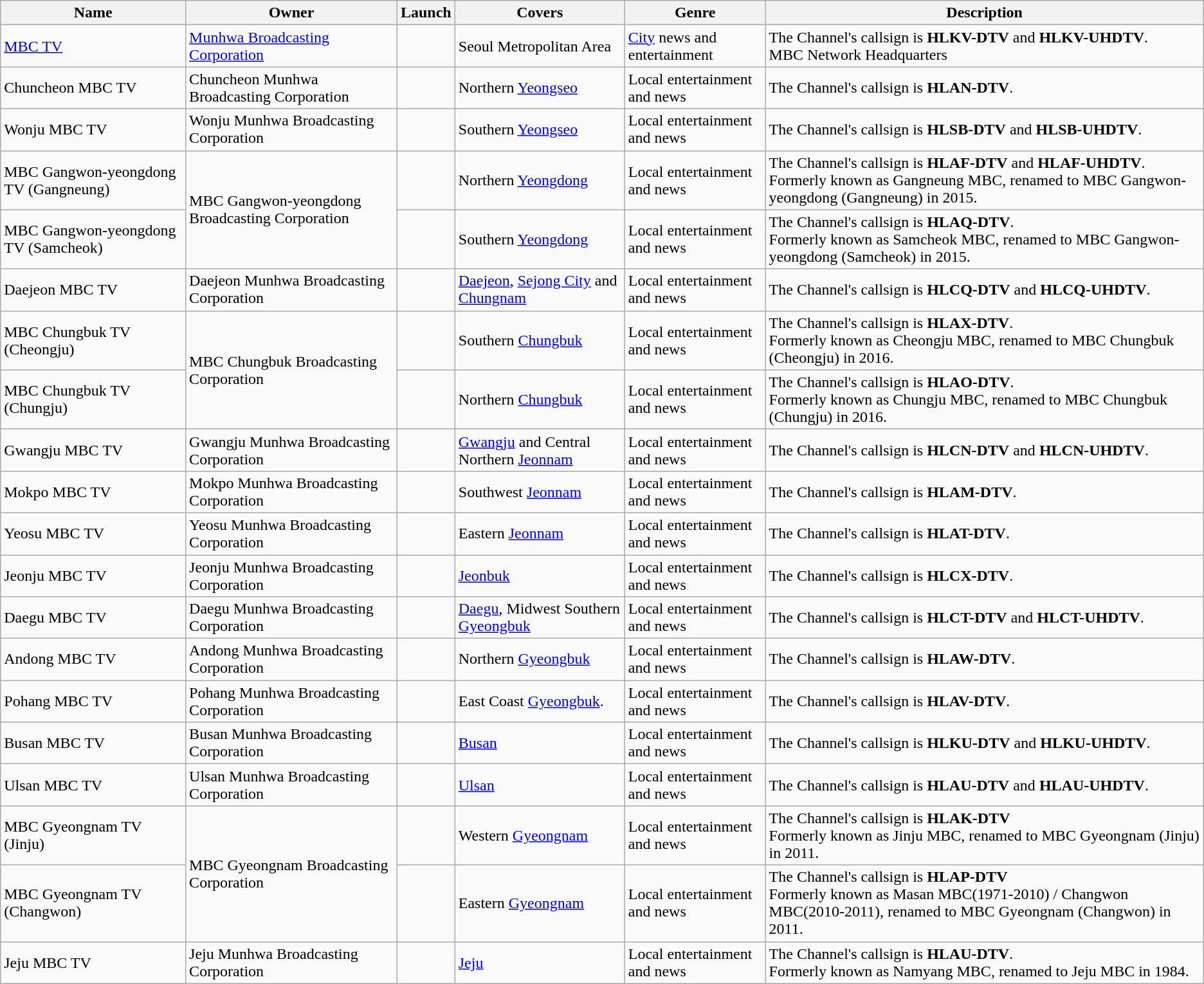<table class="wikitable sortable">
<tr>
<th>Name</th>
<th>Owner</th>
<th>Launch</th>
<th>Covers</th>
<th>Genre</th>
<th>Description</th>
</tr>
<tr>
<td><a href='#'>MBC TV</a></td>
<td><a href='#'>Munhwa Broadcasting Corporation</a></td>
<td></td>
<td>Seoul Metropolitan Area</td>
<td><a href='#'>City</a> news and entertainment</td>
<td>The Channel's callsign is <strong>HLKV-DTV</strong> and <strong>HLKV-UHDTV</strong>.<br>MBC Network Headquarters</td>
</tr>
<tr>
<td>Chuncheon MBC TV</td>
<td>Chuncheon Munhwa Broadcasting Corporation</td>
<td></td>
<td>Northern <a href='#'>Yeongseo</a></td>
<td>Local entertainment and news</td>
<td>The Channel's callsign is <strong>HLAN-DTV</strong>.</td>
</tr>
<tr>
<td>Wonju MBC TV</td>
<td>Wonju Munhwa Broadcasting Corporation</td>
<td></td>
<td>Southern <a href='#'>Yeongseo</a></td>
<td>Local entertainment and news</td>
<td>The Channel's callsign is <strong>HLSB-DTV</strong> and <strong>HLSB-UHDTV</strong>.</td>
</tr>
<tr>
<td>MBC Gangwon-yeongdong TV (Gangneung)</td>
<td rowspan="2">MBC Gangwon-yeongdong Broadcasting Corporation</td>
<td></td>
<td>Northern <a href='#'>Yeongdong</a></td>
<td>Local entertainment and news</td>
<td>The Channel's callsign is <strong>HLAF-DTV</strong> and <strong>HLAF-UHDTV</strong>.<br>Formerly known as Gangneung MBC, renamed to MBC Gangwon-yeongdong (Gangneung) in 2015.</td>
</tr>
<tr>
<td>MBC Gangwon-yeongdong TV (Samcheok)</td>
<td></td>
<td>Southern <a href='#'>Yeongdong</a></td>
<td>Local entertainment and news</td>
<td>The Channel's callsign is <strong>HLAQ-DTV</strong>.<br>Formerly known as Samcheok MBC, renamed to MBC Gangwon-yeongdong (Samcheok) in 2015.</td>
</tr>
<tr>
<td>Daejeon MBC TV</td>
<td>Daejeon Munhwa Broadcasting Corporation</td>
<td></td>
<td><a href='#'>Daejeon</a>, <a href='#'>Sejong City</a> and <a href='#'>Chungnam</a></td>
<td>Local entertainment and news</td>
<td>The Channel's callsign is <strong>HLCQ-DTV</strong> and <strong>HLCQ-UHDTV</strong>.</td>
</tr>
<tr>
<td>MBC Chungbuk TV (Cheongju)</td>
<td rowspan="2">MBC Chungbuk Broadcasting Corporation</td>
<td></td>
<td>Southern <a href='#'>Chungbuk</a></td>
<td>Local entertainment and news</td>
<td>The Channel's callsign is <strong>HLAX-DTV</strong>.<br>Formerly known as Cheongju MBC, renamed to MBC Chungbuk (Cheongju) in 2016.</td>
</tr>
<tr>
<td>MBC Chungbuk TV (Chungju)</td>
<td></td>
<td>Northern <a href='#'>Chungbuk</a></td>
<td>Local entertainment and news</td>
<td>The Channel's callsign is <strong>HLAO-DTV</strong>.<br>Formerly known as Chungju MBC, renamed to MBC Chungbuk (Chungju) in 2016.</td>
</tr>
<tr>
<td>Gwangju MBC TV</td>
<td>Gwangju Munhwa Broadcasting Corporation</td>
<td></td>
<td><a href='#'>Gwangju</a> and Central Northern <a href='#'>Jeonnam</a></td>
<td>Local entertainment and news</td>
<td>The Channel's callsign is <strong>HLCN-DTV</strong> and <strong>HLCN-UHDTV</strong>.</td>
</tr>
<tr>
<td>Mokpo MBC TV</td>
<td>Mokpo Munhwa Broadcasting Corporation</td>
<td></td>
<td>Southwest <a href='#'>Jeonnam</a></td>
<td>Local entertainment and news</td>
<td>The Channel's callsign is <strong>HLAM-DTV</strong>.</td>
</tr>
<tr>
<td>Yeosu MBC TV</td>
<td>Yeosu Munhwa Broadcasting Corporation</td>
<td></td>
<td>Eastern <a href='#'>Jeonnam</a></td>
<td>Local entertainment and news</td>
<td>The Channel's callsign is <strong>HLAT-DTV</strong>.</td>
</tr>
<tr>
<td>Jeonju MBC TV</td>
<td>Jeonju Munhwa Broadcasting Corporation</td>
<td></td>
<td><a href='#'>Jeonbuk</a></td>
<td>Local entertainment and news</td>
<td>The Channel's callsign is <strong>HLCX-DTV</strong>.</td>
</tr>
<tr>
<td>Daegu MBC TV</td>
<td>Daegu Munhwa Broadcasting Corporation</td>
<td></td>
<td><a href='#'>Daegu</a>, Midwest Southern <a href='#'>Gyeongbuk</a></td>
<td>Local entertainment and news</td>
<td>The Channel's callsign is <strong>HLCT-DTV</strong> and <strong>HLCT-UHDTV</strong>.</td>
</tr>
<tr>
<td>Andong MBC TV</td>
<td>Andong Munhwa Broadcasting Corporation</td>
<td></td>
<td>Northern <a href='#'>Gyeongbuk</a></td>
<td>Local entertainment and news</td>
<td>The Channel's callsign is <strong>HLAW-DTV</strong>.</td>
</tr>
<tr>
<td>Pohang MBC TV</td>
<td>Pohang Munhwa Broadcasting Corporation</td>
<td></td>
<td>East Coast <a href='#'>Gyeongbuk</a>.</td>
<td>Local entertainment and news</td>
<td>The Channel's callsign is <strong>HLAV-DTV</strong>.</td>
</tr>
<tr>
<td>Busan MBC TV</td>
<td>Busan Munhwa Broadcasting Corporation</td>
<td></td>
<td><a href='#'>Busan</a></td>
<td>Local entertainment and news</td>
<td>The Channel's callsign is <strong>HLKU-DTV</strong> and <strong>HLKU-UHDTV</strong>.</td>
</tr>
<tr>
<td>Ulsan MBC TV</td>
<td>Ulsan Munhwa Broadcasting Corporation</td>
<td></td>
<td><a href='#'>Ulsan</a></td>
<td>Local entertainment and news</td>
<td>The Channel's callsign is <strong>HLAU-DTV</strong> and <strong>HLAU-UHDTV</strong>.</td>
</tr>
<tr>
<td>MBC Gyeongnam TV (Jinju)</td>
<td rowspan="2">MBC Gyeongnam Broadcasting Corporation</td>
<td></td>
<td>Western <a href='#'>Gyeongnam</a></td>
<td>Local entertainment and news</td>
<td>The Channel's callsign is <strong>HLAK-DTV</strong><br>Formerly known as Jinju MBC, renamed to MBC Gyeongnam (Jinju) in 2011.</td>
</tr>
<tr>
<td>MBC Gyeongnam TV (Changwon)</td>
<td></td>
<td>Eastern <a href='#'>Gyeongnam</a></td>
<td>Local entertainment and news</td>
<td>The Channel's callsign is <strong>HLAP-DTV</strong><br>Formerly known as Masan MBC(1971-2010) / Changwon MBC(2010-2011), renamed to MBC Gyeongnam (Changwon) in 2011.</td>
</tr>
<tr>
<td>Jeju MBC TV</td>
<td>Jeju Munhwa Broadcasting Corporation</td>
<td></td>
<td><a href='#'>Jeju</a></td>
<td>Local entertainment and news</td>
<td>The Channel's callsign is <strong>HLAU-DTV</strong>.<br>Formerly known as Namyang MBC, renamed to Jeju MBC in 1984.</td>
</tr>
</table>
